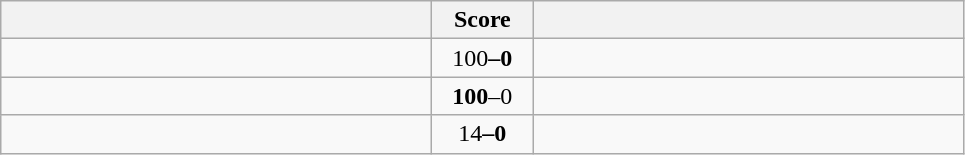<table class="wikitable" style="text-align: center;">
<tr>
<th width=280></th>
<th width=60>Score</th>
<th width=280></th>
</tr>
<tr>
<td align=left><strong></td>
<td></strong>100<strong>–0</td>
<td align=left></td>
</tr>
<tr>
<td align=left></strong></td>
<td><strong>100</strong>–0</td>
<td align=left></td>
</tr>
<tr>
<td align=left><strong></td>
<td></strong>14<strong>–0</td>
<td align=left></td>
</tr>
</table>
